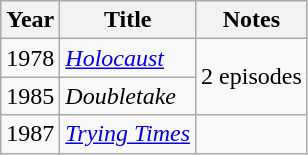<table class="wikitable">
<tr>
<th>Year</th>
<th>Title</th>
<th>Notes</th>
</tr>
<tr>
<td>1978</td>
<td><em><a href='#'>Holocaust</a></em></td>
<td rowspan=2>2 episodes</td>
</tr>
<tr>
<td>1985</td>
<td><em>Doubletake</em></td>
</tr>
<tr>
<td>1987</td>
<td><em><a href='#'>Trying Times</a></em></td>
</tr>
</table>
